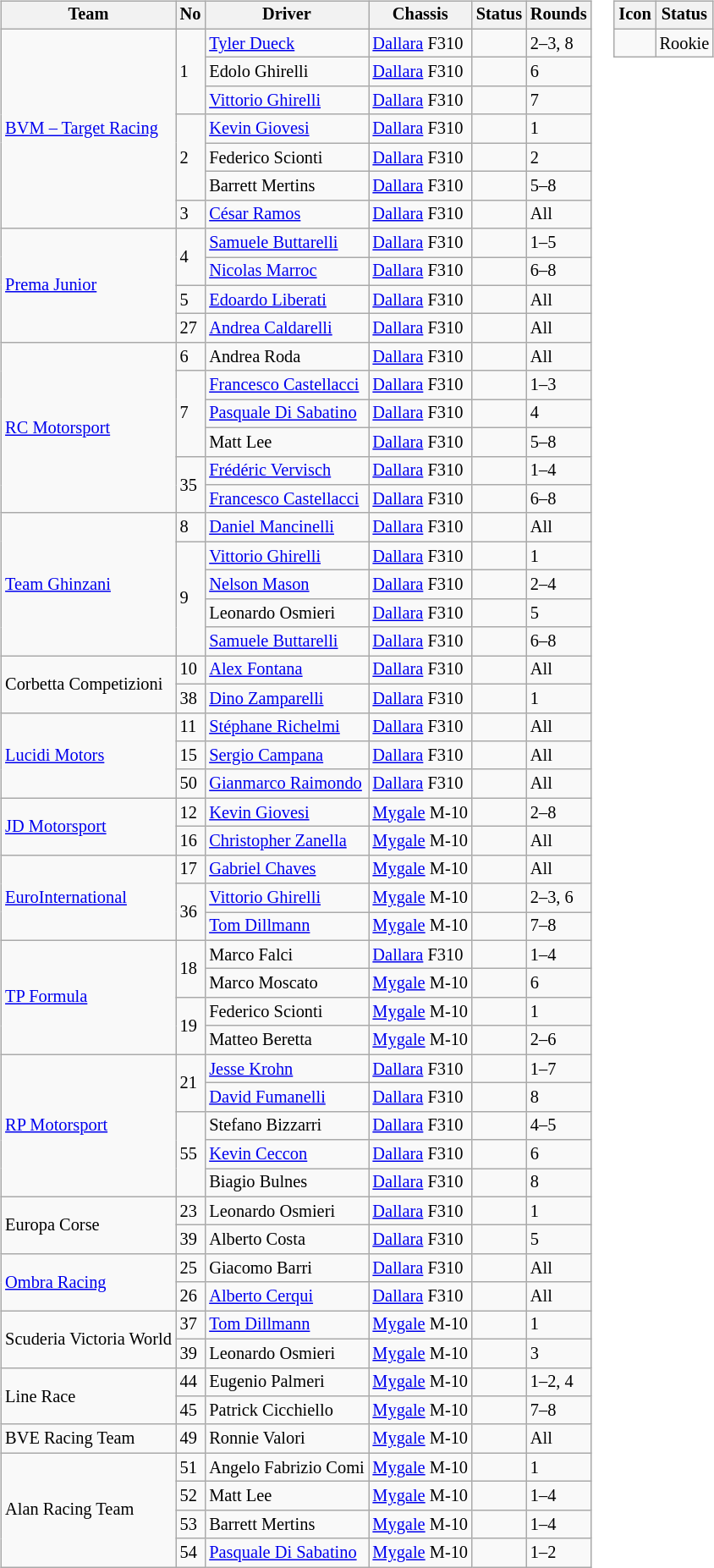<table>
<tr>
<td><br><table class="wikitable" style="font-size: 85%;">
<tr>
<th>Team</th>
<th>No</th>
<th>Driver</th>
<th>Chassis</th>
<th>Status</th>
<th>Rounds</th>
</tr>
<tr>
<td rowspan=7><a href='#'>BVM – Target Racing</a></td>
<td rowspan=3>1</td>
<td> <a href='#'>Tyler Dueck</a></td>
<td><a href='#'>Dallara</a> F310</td>
<td align=center></td>
<td>2–3, 8</td>
</tr>
<tr>
<td> Edolo Ghirelli</td>
<td><a href='#'>Dallara</a> F310</td>
<td align=center></td>
<td>6</td>
</tr>
<tr>
<td> <a href='#'>Vittorio Ghirelli</a></td>
<td><a href='#'>Dallara</a> F310</td>
<td align=center></td>
<td>7</td>
</tr>
<tr>
<td rowspan=3>2</td>
<td> <a href='#'>Kevin Giovesi</a></td>
<td><a href='#'>Dallara</a> F310</td>
<td align=center></td>
<td>1</td>
</tr>
<tr>
<td> Federico Scionti</td>
<td><a href='#'>Dallara</a> F310</td>
<td align=center></td>
<td>2</td>
</tr>
<tr>
<td> Barrett Mertins</td>
<td><a href='#'>Dallara</a> F310</td>
<td align=center></td>
<td>5–8</td>
</tr>
<tr>
<td>3</td>
<td> <a href='#'>César Ramos</a></td>
<td><a href='#'>Dallara</a> F310</td>
<td></td>
<td>All</td>
</tr>
<tr>
<td rowspan=4><a href='#'>Prema Junior</a></td>
<td rowspan=2>4</td>
<td> <a href='#'>Samuele Buttarelli</a></td>
<td><a href='#'>Dallara</a> F310</td>
<td></td>
<td>1–5</td>
</tr>
<tr>
<td> <a href='#'>Nicolas Marroc</a></td>
<td><a href='#'>Dallara</a> F310</td>
<td></td>
<td>6–8</td>
</tr>
<tr>
<td>5</td>
<td> <a href='#'>Edoardo Liberati</a></td>
<td><a href='#'>Dallara</a> F310</td>
<td></td>
<td>All</td>
</tr>
<tr>
<td>27</td>
<td> <a href='#'>Andrea Caldarelli</a></td>
<td><a href='#'>Dallara</a> F310</td>
<td></td>
<td>All</td>
</tr>
<tr>
<td rowspan=6><a href='#'>RC Motorsport</a></td>
<td>6</td>
<td> Andrea Roda</td>
<td><a href='#'>Dallara</a> F310</td>
<td align=center></td>
<td>All</td>
</tr>
<tr>
<td rowspan=3>7</td>
<td> <a href='#'>Francesco Castellacci</a></td>
<td><a href='#'>Dallara</a> F310</td>
<td></td>
<td>1–3</td>
</tr>
<tr>
<td> <a href='#'>Pasquale Di Sabatino</a></td>
<td><a href='#'>Dallara</a> F310</td>
<td></td>
<td>4</td>
</tr>
<tr>
<td> Matt Lee</td>
<td><a href='#'>Dallara</a> F310</td>
<td></td>
<td>5–8</td>
</tr>
<tr>
<td rowspan=2>35</td>
<td> <a href='#'>Frédéric Vervisch</a></td>
<td><a href='#'>Dallara</a> F310</td>
<td></td>
<td>1–4</td>
</tr>
<tr>
<td> <a href='#'>Francesco Castellacci</a></td>
<td><a href='#'>Dallara</a> F310</td>
<td></td>
<td>6–8</td>
</tr>
<tr>
<td rowspan=5><a href='#'>Team Ghinzani</a></td>
<td>8</td>
<td> <a href='#'>Daniel Mancinelli</a></td>
<td><a href='#'>Dallara</a> F310</td>
<td></td>
<td>All</td>
</tr>
<tr>
<td rowspan=4>9</td>
<td> <a href='#'>Vittorio Ghirelli</a></td>
<td><a href='#'>Dallara</a> F310</td>
<td align=center></td>
<td>1</td>
</tr>
<tr>
<td> <a href='#'>Nelson Mason</a></td>
<td><a href='#'>Dallara</a> F310</td>
<td align=center></td>
<td>2–4</td>
</tr>
<tr>
<td> Leonardo Osmieri</td>
<td><a href='#'>Dallara</a> F310</td>
<td align=center></td>
<td>5</td>
</tr>
<tr>
<td> <a href='#'>Samuele Buttarelli</a></td>
<td><a href='#'>Dallara</a> F310</td>
<td></td>
<td>6–8</td>
</tr>
<tr>
<td rowspan=2>Corbetta Competizioni</td>
<td>10</td>
<td> <a href='#'>Alex Fontana</a></td>
<td><a href='#'>Dallara</a> F310</td>
<td align=center></td>
<td>All</td>
</tr>
<tr>
<td>38</td>
<td> <a href='#'>Dino Zamparelli</a></td>
<td><a href='#'>Dallara</a> F310</td>
<td align=center></td>
<td>1</td>
</tr>
<tr>
<td rowspan=3><a href='#'>Lucidi Motors</a></td>
<td>11</td>
<td> <a href='#'>Stéphane Richelmi</a></td>
<td><a href='#'>Dallara</a> F310</td>
<td></td>
<td>All</td>
</tr>
<tr>
<td>15</td>
<td> <a href='#'>Sergio Campana</a></td>
<td><a href='#'>Dallara</a> F310</td>
<td></td>
<td>All</td>
</tr>
<tr>
<td>50</td>
<td> <a href='#'>Gianmarco Raimondo</a></td>
<td><a href='#'>Dallara</a> F310</td>
<td></td>
<td>All</td>
</tr>
<tr>
<td rowspan=2><a href='#'>JD Motorsport</a></td>
<td>12</td>
<td> <a href='#'>Kevin Giovesi</a></td>
<td><a href='#'>Mygale</a> M-10</td>
<td align=center></td>
<td>2–8</td>
</tr>
<tr>
<td>16</td>
<td> <a href='#'>Christopher Zanella</a></td>
<td><a href='#'>Mygale</a> M-10</td>
<td></td>
<td>All</td>
</tr>
<tr>
<td rowspan=3><a href='#'>EuroInternational</a></td>
<td>17</td>
<td> <a href='#'>Gabriel Chaves</a></td>
<td><a href='#'>Mygale</a> M-10</td>
<td align=center></td>
<td>All</td>
</tr>
<tr>
<td rowspan=2>36</td>
<td> <a href='#'>Vittorio Ghirelli</a></td>
<td><a href='#'>Mygale</a> M-10</td>
<td align=center></td>
<td>2–3, 6</td>
</tr>
<tr>
<td> <a href='#'>Tom Dillmann</a></td>
<td><a href='#'>Mygale</a> M-10</td>
<td></td>
<td>7–8</td>
</tr>
<tr>
<td rowspan=4><a href='#'>TP Formula</a></td>
<td rowspan=2>18</td>
<td> Marco Falci</td>
<td><a href='#'>Dallara</a> F310</td>
<td align=center></td>
<td>1–4</td>
</tr>
<tr>
<td> Marco Moscato</td>
<td><a href='#'>Mygale</a> M-10</td>
<td align=center></td>
<td>6</td>
</tr>
<tr>
<td rowspan=2>19</td>
<td> Federico Scionti</td>
<td><a href='#'>Mygale</a> M-10</td>
<td align=center></td>
<td>1</td>
</tr>
<tr>
<td> Matteo Beretta</td>
<td><a href='#'>Mygale</a> M-10</td>
<td align=center></td>
<td>2–6</td>
</tr>
<tr>
<td rowspan=5><a href='#'>RP Motorsport</a></td>
<td rowspan=2>21</td>
<td> <a href='#'>Jesse Krohn</a></td>
<td><a href='#'>Dallara</a> F310</td>
<td></td>
<td>1–7</td>
</tr>
<tr>
<td> <a href='#'>David Fumanelli</a></td>
<td><a href='#'>Dallara</a> F310</td>
<td></td>
<td>8</td>
</tr>
<tr>
<td rowspan=3>55</td>
<td> Stefano Bizzarri</td>
<td><a href='#'>Dallara</a> F310</td>
<td></td>
<td>4–5</td>
</tr>
<tr>
<td> <a href='#'>Kevin Ceccon</a></td>
<td><a href='#'>Dallara</a> F310</td>
<td></td>
<td>6</td>
</tr>
<tr>
<td> Biagio Bulnes</td>
<td><a href='#'>Dallara</a> F310</td>
<td></td>
<td>8</td>
</tr>
<tr>
<td rowspan=2>Europa Corse</td>
<td>23</td>
<td> Leonardo Osmieri</td>
<td><a href='#'>Dallara</a> F310</td>
<td align=center></td>
<td>1</td>
</tr>
<tr>
<td>39</td>
<td> Alberto Costa</td>
<td><a href='#'>Dallara</a> F310</td>
<td align=center></td>
<td>5</td>
</tr>
<tr>
<td rowspan=2><a href='#'>Ombra Racing</a></td>
<td>25</td>
<td> Giacomo Barri</td>
<td><a href='#'>Dallara</a> F310</td>
<td align=center></td>
<td>All</td>
</tr>
<tr>
<td>26</td>
<td> <a href='#'>Alberto Cerqui</a></td>
<td><a href='#'>Dallara</a> F310</td>
<td align=center></td>
<td>All</td>
</tr>
<tr>
<td rowspan=2>Scuderia Victoria World</td>
<td>37</td>
<td> <a href='#'>Tom Dillmann</a></td>
<td><a href='#'>Mygale</a> M-10</td>
<td></td>
<td>1</td>
</tr>
<tr>
<td>39</td>
<td> Leonardo Osmieri</td>
<td><a href='#'>Mygale</a> M-10</td>
<td align=center></td>
<td>3</td>
</tr>
<tr>
<td rowspan=2>Line Race</td>
<td>44</td>
<td> Eugenio Palmeri</td>
<td><a href='#'>Mygale</a> M-10</td>
<td align=center></td>
<td>1–2, 4</td>
</tr>
<tr>
<td>45</td>
<td> Patrick Cicchiello</td>
<td><a href='#'>Mygale</a> M-10</td>
<td align=center></td>
<td>7–8</td>
</tr>
<tr>
<td>BVE Racing Team</td>
<td>49</td>
<td> Ronnie Valori</td>
<td><a href='#'>Mygale</a> M-10</td>
<td align=center></td>
<td>All</td>
</tr>
<tr>
<td rowspan=4>Alan Racing Team</td>
<td>51</td>
<td> Angelo Fabrizio Comi</td>
<td><a href='#'>Mygale</a> M-10</td>
<td></td>
<td>1</td>
</tr>
<tr>
<td>52</td>
<td> Matt Lee</td>
<td><a href='#'>Mygale</a> M-10</td>
<td align=center></td>
<td>1–4</td>
</tr>
<tr>
<td>53</td>
<td> Barrett Mertins</td>
<td><a href='#'>Mygale</a> M-10</td>
<td align=center></td>
<td>1–4</td>
</tr>
<tr>
<td>54</td>
<td> <a href='#'>Pasquale Di Sabatino</a></td>
<td><a href='#'>Mygale</a> M-10</td>
<td></td>
<td>1–2</td>
</tr>
</table>
</td>
<td valign="top"><br><table class="wikitable" style="font-size: 85%;">
<tr>
<th>Icon</th>
<th>Status</th>
</tr>
<tr>
<td align=center></td>
<td>Rookie</td>
</tr>
</table>
</td>
</tr>
</table>
